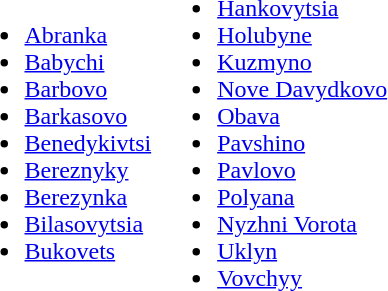<table>
<tr>
<td><br><ul><li><a href='#'>Abranka</a></li><li><a href='#'>Babychi</a></li><li><a href='#'>Barbovo</a></li><li><a href='#'>Barkasovo</a></li><li><a href='#'>Benedykivtsi</a></li><li><a href='#'>Bereznyky</a></li><li><a href='#'>Berezynka</a></li><li><a href='#'>Bilasovytsia</a></li><li><a href='#'>Bukovets</a></li></ul></td>
<td><br><ul><li><a href='#'>Hankovytsia</a></li><li><a href='#'>Holubyne</a></li><li><a href='#'>Kuzmyno</a></li><li><a href='#'>Nove Davydkovo</a></li><li><a href='#'>Obava</a></li><li><a href='#'>Pavshino</a></li><li><a href='#'>Pavlovo</a></li><li><a href='#'>Polyana</a></li><li><a href='#'>Nyzhni Vorota</a></li><li><a href='#'>Uklyn</a></li><li><a href='#'>Vovchyy</a></li></ul></td>
</tr>
</table>
